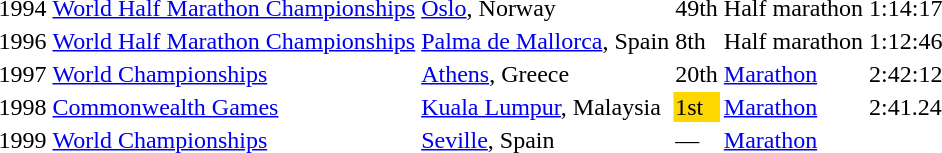<table>
<tr>
<td>1994</td>
<td><a href='#'>World Half Marathon Championships</a></td>
<td><a href='#'>Oslo</a>, Norway</td>
<td>49th</td>
<td>Half marathon</td>
<td>1:14:17</td>
</tr>
<tr>
<td>1996</td>
<td><a href='#'>World Half Marathon Championships</a></td>
<td><a href='#'>Palma de Mallorca</a>, Spain</td>
<td>8th</td>
<td>Half marathon</td>
<td>1:12:46</td>
</tr>
<tr>
<td>1997</td>
<td><a href='#'>World Championships</a></td>
<td><a href='#'>Athens</a>, Greece</td>
<td>20th</td>
<td><a href='#'>Marathon</a></td>
<td>2:42:12</td>
</tr>
<tr>
<td>1998</td>
<td><a href='#'>Commonwealth Games</a></td>
<td><a href='#'>Kuala Lumpur</a>, Malaysia</td>
<td bgcolor=gold>1st</td>
<td><a href='#'>Marathon</a></td>
<td>2:41.24</td>
</tr>
<tr>
<td>1999</td>
<td><a href='#'>World Championships</a></td>
<td><a href='#'>Seville</a>, Spain</td>
<td>—</td>
<td><a href='#'>Marathon</a></td>
<td></td>
</tr>
</table>
